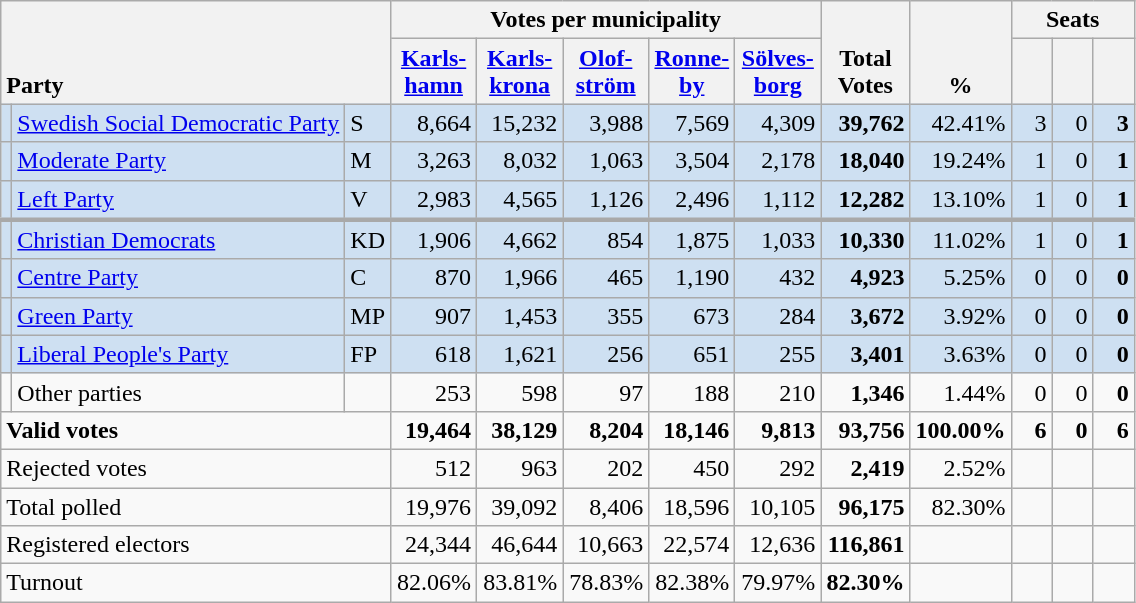<table class="wikitable" border="1" style="text-align:right;">
<tr>
<th style="text-align:left;" valign=bottom rowspan=2 colspan=3>Party</th>
<th colspan=5>Votes per municipality</th>
<th align=center valign=bottom rowspan=2 width="50">Total Votes</th>
<th align=center valign=bottom rowspan=2 width="50">%</th>
<th colspan=3>Seats</th>
</tr>
<tr>
<th align=center valign=bottom width="50"><a href='#'>Karls- hamn</a></th>
<th align=center valign=bottom width="50"><a href='#'>Karls- krona</a></th>
<th align=center valign=bottom width="50"><a href='#'>Olof- ström</a></th>
<th align=center valign=bottom width="50"><a href='#'>Ronne- by</a></th>
<th align=center valign=bottom width="50"><a href='#'>Sölves- borg</a></th>
<th align=center valign=bottom width="20"><small></small></th>
<th align=center valign=bottom width="20"><small><a href='#'></a></small></th>
<th align=center valign=bottom width="20"><small></small></th>
</tr>
<tr style="background:#CEE0F2;">
<td></td>
<td align=left style="white-space: nowrap;"><a href='#'>Swedish Social Democratic Party</a></td>
<td align=left>S</td>
<td>8,664</td>
<td>15,232</td>
<td>3,988</td>
<td>7,569</td>
<td>4,309</td>
<td><strong>39,762</strong></td>
<td>42.41%</td>
<td>3</td>
<td>0</td>
<td><strong>3</strong></td>
</tr>
<tr style="background:#CEE0F2;">
<td></td>
<td align=left><a href='#'>Moderate Party</a></td>
<td align=left>M</td>
<td>3,263</td>
<td>8,032</td>
<td>1,063</td>
<td>3,504</td>
<td>2,178</td>
<td><strong>18,040</strong></td>
<td>19.24%</td>
<td>1</td>
<td>0</td>
<td><strong>1</strong></td>
</tr>
<tr style="background:#CEE0F2;">
<td></td>
<td align=left><a href='#'>Left Party</a></td>
<td align=left>V</td>
<td>2,983</td>
<td>4,565</td>
<td>1,126</td>
<td>2,496</td>
<td>1,112</td>
<td><strong>12,282</strong></td>
<td>13.10%</td>
<td>1</td>
<td>0</td>
<td><strong>1</strong></td>
</tr>
<tr style="background:#CEE0F2; border-top:3px solid darkgray;">
<td></td>
<td align=left><a href='#'>Christian Democrats</a></td>
<td align=left>KD</td>
<td>1,906</td>
<td>4,662</td>
<td>854</td>
<td>1,875</td>
<td>1,033</td>
<td><strong>10,330</strong></td>
<td>11.02%</td>
<td>1</td>
<td>0</td>
<td><strong>1</strong></td>
</tr>
<tr style="background:#CEE0F2;">
<td></td>
<td align=left><a href='#'>Centre Party</a></td>
<td align=left>C</td>
<td>870</td>
<td>1,966</td>
<td>465</td>
<td>1,190</td>
<td>432</td>
<td><strong>4,923</strong></td>
<td>5.25%</td>
<td>0</td>
<td>0</td>
<td><strong>0</strong></td>
</tr>
<tr style="background:#CEE0F2;">
<td></td>
<td align=left><a href='#'>Green Party</a></td>
<td align=left>MP</td>
<td>907</td>
<td>1,453</td>
<td>355</td>
<td>673</td>
<td>284</td>
<td><strong>3,672</strong></td>
<td>3.92%</td>
<td>0</td>
<td>0</td>
<td><strong>0</strong></td>
</tr>
<tr style="background:#CEE0F2;">
<td></td>
<td align=left><a href='#'>Liberal People's Party</a></td>
<td align=left>FP</td>
<td>618</td>
<td>1,621</td>
<td>256</td>
<td>651</td>
<td>255</td>
<td><strong>3,401</strong></td>
<td>3.63%</td>
<td>0</td>
<td>0</td>
<td><strong>0</strong></td>
</tr>
<tr>
<td></td>
<td align=left>Other parties</td>
<td></td>
<td>253</td>
<td>598</td>
<td>97</td>
<td>188</td>
<td>210</td>
<td><strong>1,346</strong></td>
<td>1.44%</td>
<td>0</td>
<td>0</td>
<td><strong>0</strong></td>
</tr>
<tr style="font-weight:bold">
<td align=left colspan=3>Valid votes</td>
<td>19,464</td>
<td>38,129</td>
<td>8,204</td>
<td>18,146</td>
<td>9,813</td>
<td>93,756</td>
<td>100.00%</td>
<td>6</td>
<td>0</td>
<td>6</td>
</tr>
<tr>
<td align=left colspan=3>Rejected votes</td>
<td>512</td>
<td>963</td>
<td>202</td>
<td>450</td>
<td>292</td>
<td><strong>2,419</strong></td>
<td>2.52%</td>
<td></td>
<td></td>
<td></td>
</tr>
<tr>
<td align=left colspan=3>Total polled</td>
<td>19,976</td>
<td>39,092</td>
<td>8,406</td>
<td>18,596</td>
<td>10,105</td>
<td><strong>96,175</strong></td>
<td>82.30%</td>
<td></td>
<td></td>
<td></td>
</tr>
<tr>
<td align=left colspan=3>Registered electors</td>
<td>24,344</td>
<td>46,644</td>
<td>10,663</td>
<td>22,574</td>
<td>12,636</td>
<td><strong>116,861</strong></td>
<td></td>
<td></td>
<td></td>
<td></td>
</tr>
<tr>
<td align=left colspan=3>Turnout</td>
<td>82.06%</td>
<td>83.81%</td>
<td>78.83%</td>
<td>82.38%</td>
<td>79.97%</td>
<td><strong>82.30%</strong></td>
<td></td>
<td></td>
<td></td>
<td></td>
</tr>
</table>
